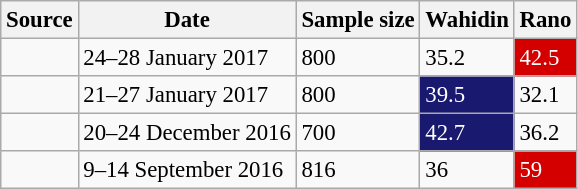<table class="wikitable sortable" style="font-size:95%; text-align=center;">
<tr>
<th>Source</th>
<th>Date</th>
<th>Sample size</th>
<th>Wahidin</th>
<th>Rano</th>
</tr>
<tr>
<td></td>
<td>24–28 January 2017</td>
<td>800</td>
<td>35.2</td>
<td style="background: #D40000; color: white;">42.5</td>
</tr>
<tr>
<td></td>
<td>21–27 January 2017</td>
<td>800</td>
<td style="background: #191970; color: white;">39.5</td>
<td>32.1</td>
</tr>
<tr>
<td></td>
<td>20–24 December 2016</td>
<td>700</td>
<td style="background: #191970; color: white;">42.7</td>
<td>36.2</td>
</tr>
<tr>
<td></td>
<td>9–14 September 2016</td>
<td>816</td>
<td>36</td>
<td style="background: #D40000; color: white;">59</td>
</tr>
</table>
